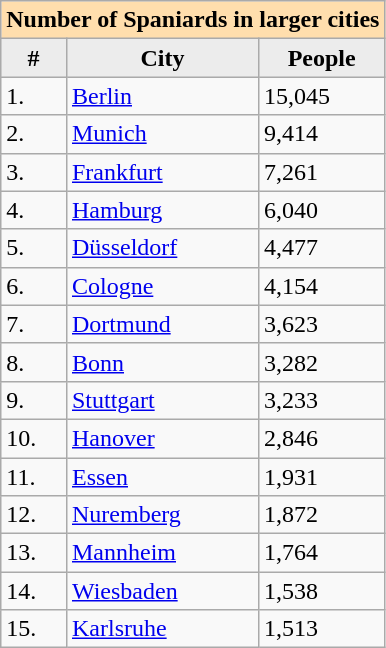<table class="wikitable">
<tr>
<td colspan="10"  style="text-align:center; background:#ffdead;"><strong>Number of Spaniards in larger cities </strong></td>
</tr>
<tr style="background:#ddd;">
<th style="background:#ececec;">#</th>
<th style="background:#ececec;">City</th>
<th style="background:#ececec;">People</th>
</tr>
<tr style="text-align:left;">
<td>1.</td>
<td><a href='#'>Berlin</a></td>
<td>15,045</td>
</tr>
<tr style="text-align:left;">
<td>2.</td>
<td><a href='#'>Munich</a></td>
<td>9,414</td>
</tr>
<tr style="text-align:left;">
<td>3.</td>
<td><a href='#'>Frankfurt</a></td>
<td>7,261</td>
</tr>
<tr style="text-align:left;">
<td>4.</td>
<td><a href='#'>Hamburg</a></td>
<td>6,040</td>
</tr>
<tr style="text-align:left;">
<td>5.</td>
<td><a href='#'>Düsseldorf</a></td>
<td>4,477</td>
</tr>
<tr style="text-align:left;">
<td>6.</td>
<td><a href='#'>Cologne</a></td>
<td>4,154</td>
</tr>
<tr style="text-align:left;">
<td>7.</td>
<td><a href='#'>Dortmund</a></td>
<td>3,623</td>
</tr>
<tr style="text-align:left;">
<td>8.</td>
<td><a href='#'>Bonn</a></td>
<td>3,282</td>
</tr>
<tr style="text-align:left;">
<td>9.</td>
<td><a href='#'>Stuttgart</a></td>
<td>3,233</td>
</tr>
<tr style="text-align:left;">
<td>10.</td>
<td><a href='#'>Hanover</a></td>
<td>2,846</td>
</tr>
<tr style="text-align:left;">
<td>11.</td>
<td><a href='#'>Essen</a></td>
<td>1,931</td>
</tr>
<tr style="text-align:left;">
<td>12.</td>
<td><a href='#'>Nuremberg</a></td>
<td>1,872</td>
</tr>
<tr style="text-align:left;">
<td>13.</td>
<td><a href='#'>Mannheim</a></td>
<td>1,764</td>
</tr>
<tr style="text-align:left;">
<td>14.</td>
<td><a href='#'>Wiesbaden</a></td>
<td>1,538</td>
</tr>
<tr style="text-align:left;">
<td>15.</td>
<td><a href='#'>Karlsruhe</a></td>
<td>1,513</td>
</tr>
</table>
